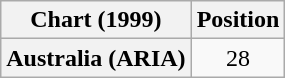<table class="wikitable plainrowheaders" style="text-align:center">
<tr>
<th scope="col">Chart (1999)</th>
<th scope="col">Position</th>
</tr>
<tr>
<th scope="row">Australia (ARIA)</th>
<td>28</td>
</tr>
</table>
